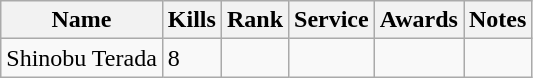<table class=wikitable>
<tr>
<th>Name</th>
<th>Kills</th>
<th>Rank</th>
<th>Service</th>
<th>Awards</th>
<th>Notes</th>
</tr>
<tr>
<td>Shinobu Terada</td>
<td>8</td>
<td></td>
<td></td>
<td></td>
<td></td>
</tr>
</table>
